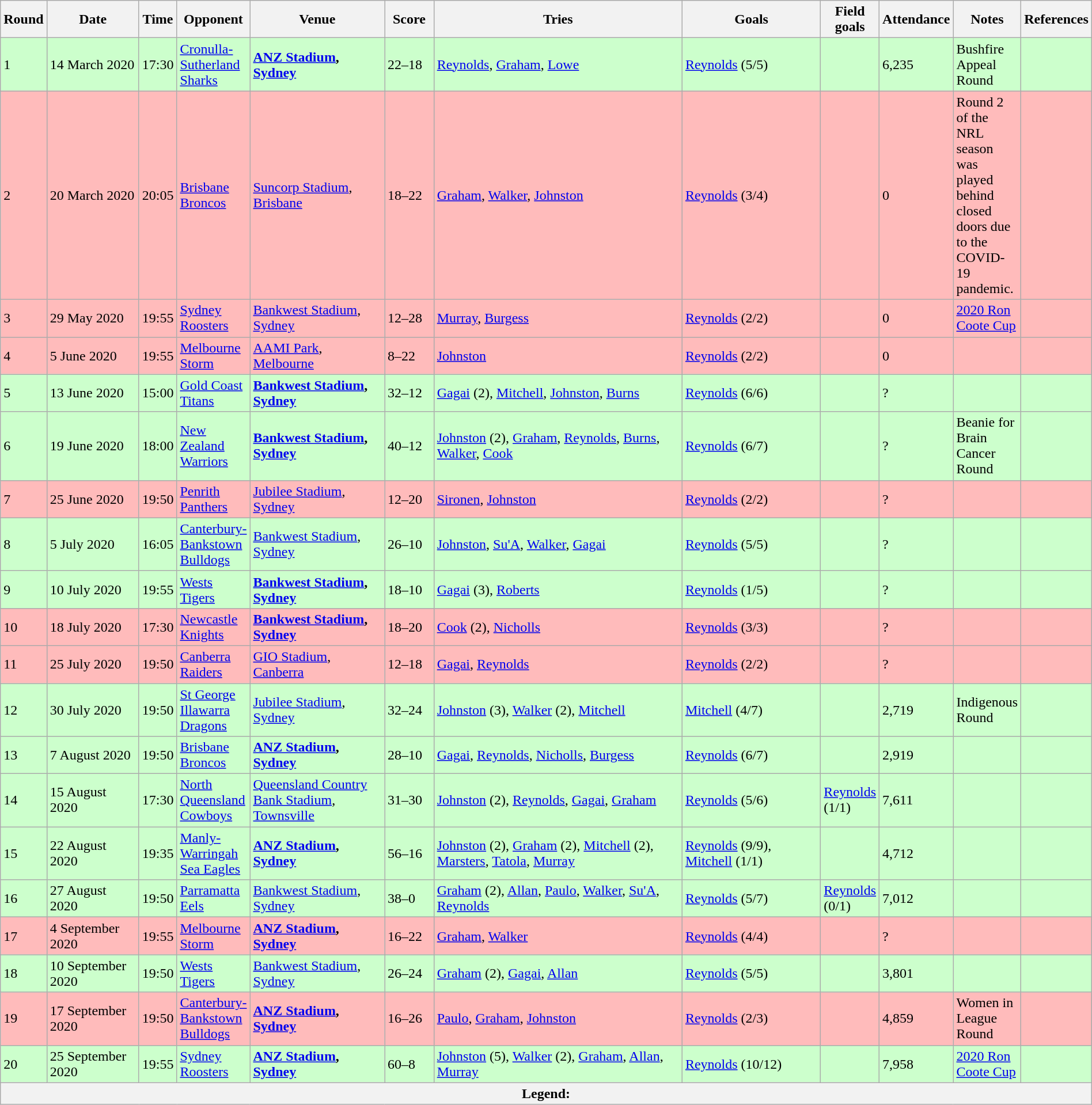<table class="wikitable" width="100%">
<tr>
<th>Round</th>
<th width="100">Date</th>
<th>Time</th>
<th>Opponent</th>
<th width="150">Venue</th>
<th width="50">Score</th>
<th width="285">Tries</th>
<th width="155">Goals</th>
<th>Field goals</th>
<th>Attendance</th>
<th>Notes</th>
<th>References</th>
</tr>
<tr bgcolor="#CCFFCC">
<td>1</td>
<td>14 March 2020</td>
<td>17:30</td>
<td> <a href='#'>Cronulla-Sutherland Sharks</a></td>
<td><strong><a href='#'>ANZ Stadium</a>, <a href='#'>Sydney</a></strong></td>
<td>22–18</td>
<td><a href='#'>Reynolds</a>, <a href='#'>Graham</a>, <a href='#'>Lowe</a></td>
<td><a href='#'>Reynolds</a> (5/5)</td>
<td></td>
<td>6,235</td>
<td>Bushfire Appeal Round</td>
<td></td>
</tr>
<tr bgcolor="#FFBBBB">
<td>2</td>
<td>20 March 2020</td>
<td>20:05</td>
<td> <a href='#'>Brisbane Broncos</a></td>
<td><a href='#'>Suncorp Stadium</a>, <a href='#'>Brisbane</a></td>
<td>18–22</td>
<td><a href='#'>Graham</a>, <a href='#'>Walker</a>, <a href='#'>Johnston</a></td>
<td><a href='#'>Reynolds</a> (3/4)</td>
<td></td>
<td>0</td>
<td>Round 2 of the NRL season was played behind closed doors due to the COVID-19 pandemic.</td>
<td></td>
</tr>
<tr bgcolor="#FFBBBB">
<td>3</td>
<td>29 May 2020</td>
<td>19:55</td>
<td> <a href='#'>Sydney Roosters</a></td>
<td><a href='#'>Bankwest Stadium</a>, <a href='#'>Sydney</a></td>
<td>12–28</td>
<td><a href='#'>Murray</a>, <a href='#'>Burgess</a></td>
<td><a href='#'>Reynolds</a> (2/2)</td>
<td></td>
<td>0</td>
<td><a href='#'>2020 Ron Coote Cup</a></td>
<td></td>
</tr>
<tr bgcolor="#FFBBBB">
<td>4</td>
<td>5 June 2020</td>
<td>19:55</td>
<td> <a href='#'>Melbourne Storm</a></td>
<td><a href='#'>AAMI Park</a>, <a href='#'>Melbourne</a></td>
<td>8–22</td>
<td><a href='#'>Johnston</a></td>
<td><a href='#'>Reynolds</a> (2/2)</td>
<td></td>
<td>0</td>
<td></td>
<td></td>
</tr>
<tr bgcolor="#CCFFCC">
<td>5</td>
<td>13 June 2020</td>
<td>15:00</td>
<td> <a href='#'>Gold Coast Titans</a></td>
<td><strong><a href='#'>Bankwest Stadium</a>, <a href='#'>Sydney</a></strong></td>
<td>32–12</td>
<td><a href='#'>Gagai</a> (2), <a href='#'>Mitchell</a>, <a href='#'>Johnston</a>, <a href='#'>Burns</a></td>
<td><a href='#'>Reynolds</a> (6/6)</td>
<td></td>
<td>?</td>
<td></td>
<td></td>
</tr>
<tr bgcolor="#CCFFCC">
<td>6</td>
<td>19 June 2020</td>
<td>18:00</td>
<td> <a href='#'>New Zealand Warriors</a></td>
<td><strong><a href='#'>Bankwest Stadium</a>, <a href='#'>Sydney</a></strong></td>
<td>40–12</td>
<td><a href='#'>Johnston</a> (2), <a href='#'>Graham</a>, <a href='#'>Reynolds</a>, <a href='#'>Burns</a>, <a href='#'>Walker</a>, <a href='#'>Cook</a></td>
<td><a href='#'>Reynolds</a> (6/7)</td>
<td></td>
<td>?</td>
<td>Beanie for Brain Cancer Round</td>
<td></td>
</tr>
<tr bgcolor="#FFBBBB">
<td>7</td>
<td>25 June 2020</td>
<td>19:50</td>
<td> <a href='#'>Penrith Panthers</a></td>
<td><a href='#'>Jubilee Stadium</a>, <a href='#'>Sydney</a></td>
<td>12–20</td>
<td><a href='#'>Sironen</a>, <a href='#'>Johnston</a></td>
<td><a href='#'>Reynolds</a> (2/2)</td>
<td></td>
<td>?</td>
<td></td>
<td></td>
</tr>
<tr bgcolor="#CCFFCC">
<td>8</td>
<td>5 July 2020</td>
<td>16:05</td>
<td> <a href='#'>Canterbury-Bankstown Bulldogs</a></td>
<td><a href='#'>Bankwest Stadium</a>, <a href='#'>Sydney</a></td>
<td>26–10</td>
<td><a href='#'>Johnston</a>, <a href='#'>Su'A</a>, <a href='#'>Walker</a>, <a href='#'>Gagai</a></td>
<td><a href='#'>Reynolds</a> (5/5)</td>
<td></td>
<td>?</td>
<td></td>
<td></td>
</tr>
<tr bgcolor="#CCFFCC">
<td>9</td>
<td>10 July 2020</td>
<td>19:55</td>
<td> <a href='#'>Wests Tigers</a></td>
<td><strong><a href='#'>Bankwest Stadium</a>, <a href='#'>Sydney</a></strong></td>
<td>18–10</td>
<td><a href='#'>Gagai</a> (3), <a href='#'>Roberts</a></td>
<td><a href='#'>Reynolds</a> (1/5)</td>
<td></td>
<td>?</td>
<td></td>
<td></td>
</tr>
<tr bgcolor="#FFBBBB">
<td>10</td>
<td>18 July 2020</td>
<td>17:30</td>
<td> <a href='#'>Newcastle Knights</a></td>
<td><strong><a href='#'>Bankwest Stadium</a>, <a href='#'>Sydney</a></strong></td>
<td>18–20</td>
<td><a href='#'>Cook</a> (2), <a href='#'>Nicholls</a></td>
<td><a href='#'>Reynolds</a> (3/3)</td>
<td></td>
<td>?</td>
<td></td>
<td></td>
</tr>
<tr bgcolor="#FFBBBB">
<td>11</td>
<td>25 July 2020</td>
<td>19:50</td>
<td> <a href='#'>Canberra Raiders</a></td>
<td><a href='#'>GIO Stadium</a>, <a href='#'>Canberra</a></td>
<td>12–18</td>
<td><a href='#'>Gagai</a>, <a href='#'>Reynolds</a></td>
<td><a href='#'>Reynolds</a> (2/2)</td>
<td></td>
<td>?</td>
<td></td>
<td></td>
</tr>
<tr bgcolor="#CCFFCC">
<td>12</td>
<td>30 July 2020</td>
<td>19:50</td>
<td> <a href='#'>St George Illawarra Dragons</a></td>
<td><a href='#'>Jubilee Stadium</a>, <a href='#'>Sydney</a></td>
<td>32–24</td>
<td><a href='#'>Johnston</a> (3), <a href='#'>Walker</a> (2), <a href='#'>Mitchell</a></td>
<td><a href='#'>Mitchell</a> (4/7)</td>
<td></td>
<td>2,719</td>
<td>Indigenous Round</td>
<td></td>
</tr>
<tr bgcolor="#CCFFCC">
<td>13</td>
<td>7 August 2020</td>
<td>19:50</td>
<td> <a href='#'>Brisbane Broncos</a></td>
<td><strong><a href='#'>ANZ Stadium</a>, <a href='#'>Sydney</a></strong></td>
<td>28–10</td>
<td><a href='#'>Gagai</a>, <a href='#'>Reynolds</a>, <a href='#'>Nicholls</a>, <a href='#'>Burgess</a></td>
<td><a href='#'>Reynolds</a> (6/7)</td>
<td></td>
<td>2,919</td>
<td></td>
<td></td>
</tr>
<tr bgcolor="#CCFFCC">
<td>14</td>
<td>15 August 2020</td>
<td>17:30</td>
<td> <a href='#'>North Queensland Cowboys</a></td>
<td><a href='#'>Queensland Country Bank Stadium</a>, <a href='#'>Townsville</a></td>
<td>31–30</td>
<td><a href='#'>Johnston</a> (2), <a href='#'>Reynolds</a>, <a href='#'>Gagai</a>, <a href='#'>Graham</a></td>
<td><a href='#'>Reynolds</a> (5/6)</td>
<td><a href='#'>Reynolds</a> (1/1)</td>
<td>7,611</td>
<td></td>
<td></td>
</tr>
<tr bgcolor="#CCFFCC">
<td>15</td>
<td>22 August 2020</td>
<td>19:35</td>
<td> <a href='#'>Manly-Warringah Sea Eagles</a></td>
<td><strong><a href='#'>ANZ Stadium</a>, <a href='#'>Sydney</a></strong></td>
<td>56–16</td>
<td><a href='#'>Johnston</a> (2), <a href='#'>Graham</a> (2), <a href='#'>Mitchell</a> (2), <a href='#'>Marsters</a>, <a href='#'>Tatola</a>, <a href='#'>Murray</a></td>
<td><a href='#'>Reynolds</a> (9/9), <a href='#'>Mitchell</a> (1/1)</td>
<td></td>
<td>4,712</td>
<td></td>
<td></td>
</tr>
<tr bgcolor="#CCFFCC">
<td>16</td>
<td>27 August 2020</td>
<td>19:50</td>
<td> <a href='#'>Parramatta Eels</a></td>
<td><a href='#'>Bankwest Stadium</a>, <a href='#'>Sydney</a></td>
<td>38–0</td>
<td><a href='#'>Graham</a> (2), <a href='#'>Allan</a>, <a href='#'>Paulo</a>, <a href='#'>Walker</a>, <a href='#'>Su'A</a>, <a href='#'>Reynolds</a></td>
<td><a href='#'>Reynolds</a> (5/7)</td>
<td><a href='#'>Reynolds</a> (0/1)</td>
<td>7,012</td>
<td></td>
<td></td>
</tr>
<tr bgcolor="#FFBBBB">
<td>17</td>
<td>4 September 2020</td>
<td>19:55</td>
<td> <a href='#'>Melbourne Storm</a></td>
<td><strong><a href='#'>ANZ Stadium</a>, <a href='#'>Sydney</a></strong></td>
<td>16–22</td>
<td><a href='#'>Graham</a>, <a href='#'>Walker</a></td>
<td><a href='#'>Reynolds</a> (4/4)</td>
<td></td>
<td>?</td>
<td></td>
<td></td>
</tr>
<tr bgcolor="#CCFFCC">
<td>18</td>
<td>10 September 2020</td>
<td>19:50</td>
<td> <a href='#'>Wests Tigers</a></td>
<td><a href='#'>Bankwest Stadium</a>, <a href='#'>Sydney</a></td>
<td>26–24</td>
<td><a href='#'>Graham</a> (2), <a href='#'>Gagai</a>, <a href='#'>Allan</a></td>
<td><a href='#'>Reynolds</a> (5/5)</td>
<td></td>
<td>3,801</td>
<td></td>
<td></td>
</tr>
<tr bgcolor="#FFBBBB">
<td>19</td>
<td>17 September 2020</td>
<td>19:50</td>
<td> <a href='#'>Canterbury-Bankstown Bulldogs</a></td>
<td><strong><a href='#'>ANZ Stadium</a>, <a href='#'>Sydney</a></strong></td>
<td>16–26</td>
<td><a href='#'>Paulo</a>, <a href='#'>Graham</a>, <a href='#'>Johnston</a></td>
<td><a href='#'>Reynolds</a> (2/3)</td>
<td></td>
<td>4,859</td>
<td>Women in League Round</td>
<td></td>
</tr>
<tr bgcolor="#CCFFCC">
<td>20</td>
<td>25 September 2020</td>
<td>19:55</td>
<td> <a href='#'>Sydney Roosters</a></td>
<td><strong><a href='#'>ANZ Stadium</a>, <a href='#'>Sydney</a></strong></td>
<td>60–8</td>
<td><a href='#'>Johnston</a> (5), <a href='#'>Walker</a> (2), <a href='#'>Graham</a>, <a href='#'>Allan</a>, <a href='#'>Murray</a></td>
<td><a href='#'>Reynolds</a> (10/12)</td>
<td></td>
<td>7,958</td>
<td><a href='#'>2020 Ron Coote Cup</a></td>
<td></td>
</tr>
<tr>
<th colspan="12"><strong>Legend</strong>:    </th>
</tr>
</table>
